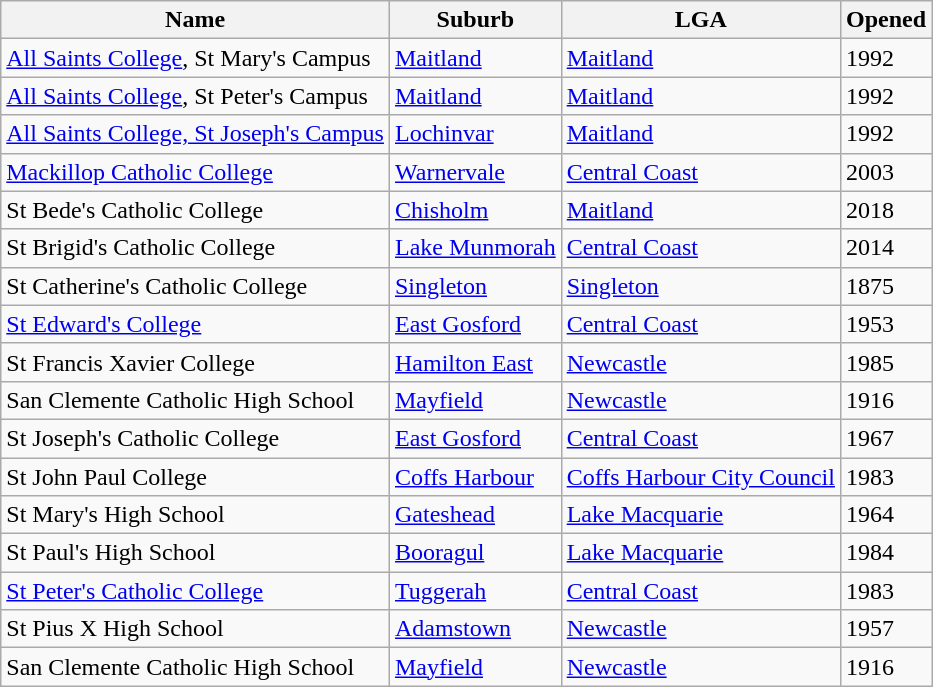<table class="wikitable sortable">
<tr>
<th>Name</th>
<th>Suburb</th>
<th>LGA</th>
<th>Opened</th>
</tr>
<tr>
<td><a href='#'>All Saints College</a>, St Mary's Campus</td>
<td><a href='#'>Maitland</a></td>
<td><a href='#'>Maitland</a></td>
<td>1992</td>
</tr>
<tr>
<td><a href='#'>All Saints College</a>, St Peter's Campus</td>
<td><a href='#'>Maitland</a></td>
<td><a href='#'>Maitland</a></td>
<td>1992</td>
</tr>
<tr>
<td><a href='#'>All Saints College, St Joseph's Campus</a></td>
<td><a href='#'>Lochinvar</a></td>
<td><a href='#'>Maitland</a></td>
<td>1992</td>
</tr>
<tr>
<td><a href='#'>Mackillop Catholic College</a></td>
<td><a href='#'>Warnervale</a></td>
<td><a href='#'>Central Coast</a></td>
<td>2003</td>
</tr>
<tr>
<td>St Bede's Catholic College</td>
<td><a href='#'>Chisholm</a></td>
<td><a href='#'>Maitland</a></td>
<td>2018</td>
</tr>
<tr>
<td>St Brigid's Catholic College</td>
<td><a href='#'>Lake Munmorah</a></td>
<td><a href='#'>Central Coast</a></td>
<td>2014</td>
</tr>
<tr>
<td>St Catherine's Catholic College</td>
<td><a href='#'>Singleton</a></td>
<td><a href='#'>Singleton</a></td>
<td>1875</td>
</tr>
<tr>
<td><a href='#'>St Edward's College</a></td>
<td><a href='#'>East Gosford</a></td>
<td><a href='#'>Central Coast</a></td>
<td>1953</td>
</tr>
<tr>
<td>St Francis Xavier College</td>
<td><a href='#'>Hamilton East</a></td>
<td><a href='#'>Newcastle</a></td>
<td>1985</td>
</tr>
<tr>
<td>San Clemente Catholic High School</td>
<td><a href='#'>Mayfield</a></td>
<td><a href='#'>Newcastle</a></td>
<td>1916</td>
</tr>
<tr>
<td>St Joseph's Catholic College</td>
<td><a href='#'>East Gosford</a></td>
<td><a href='#'>Central Coast</a></td>
<td>1967</td>
</tr>
<tr>
<td>St John Paul College</td>
<td><a href='#'>Coffs Harbour</a></td>
<td><a href='#'>Coffs Harbour City Council</a></td>
<td>1983</td>
</tr>
<tr>
<td>St Mary's High School</td>
<td><a href='#'>Gateshead</a></td>
<td><a href='#'>Lake Macquarie</a></td>
<td>1964</td>
</tr>
<tr>
<td>St Paul's High School</td>
<td><a href='#'>Booragul</a></td>
<td><a href='#'>Lake Macquarie</a></td>
<td>1984</td>
</tr>
<tr>
<td><a href='#'>St Peter's Catholic College</a></td>
<td><a href='#'>Tuggerah</a></td>
<td><a href='#'>Central Coast</a></td>
<td>1983</td>
</tr>
<tr>
<td>St Pius X High School</td>
<td><a href='#'>Adamstown</a></td>
<td><a href='#'>Newcastle</a></td>
<td>1957</td>
</tr>
<tr>
<td>San Clemente Catholic High School</td>
<td><a href='#'>Mayfield</a></td>
<td><a href='#'>Newcastle</a></td>
<td>1916</td>
</tr>
</table>
